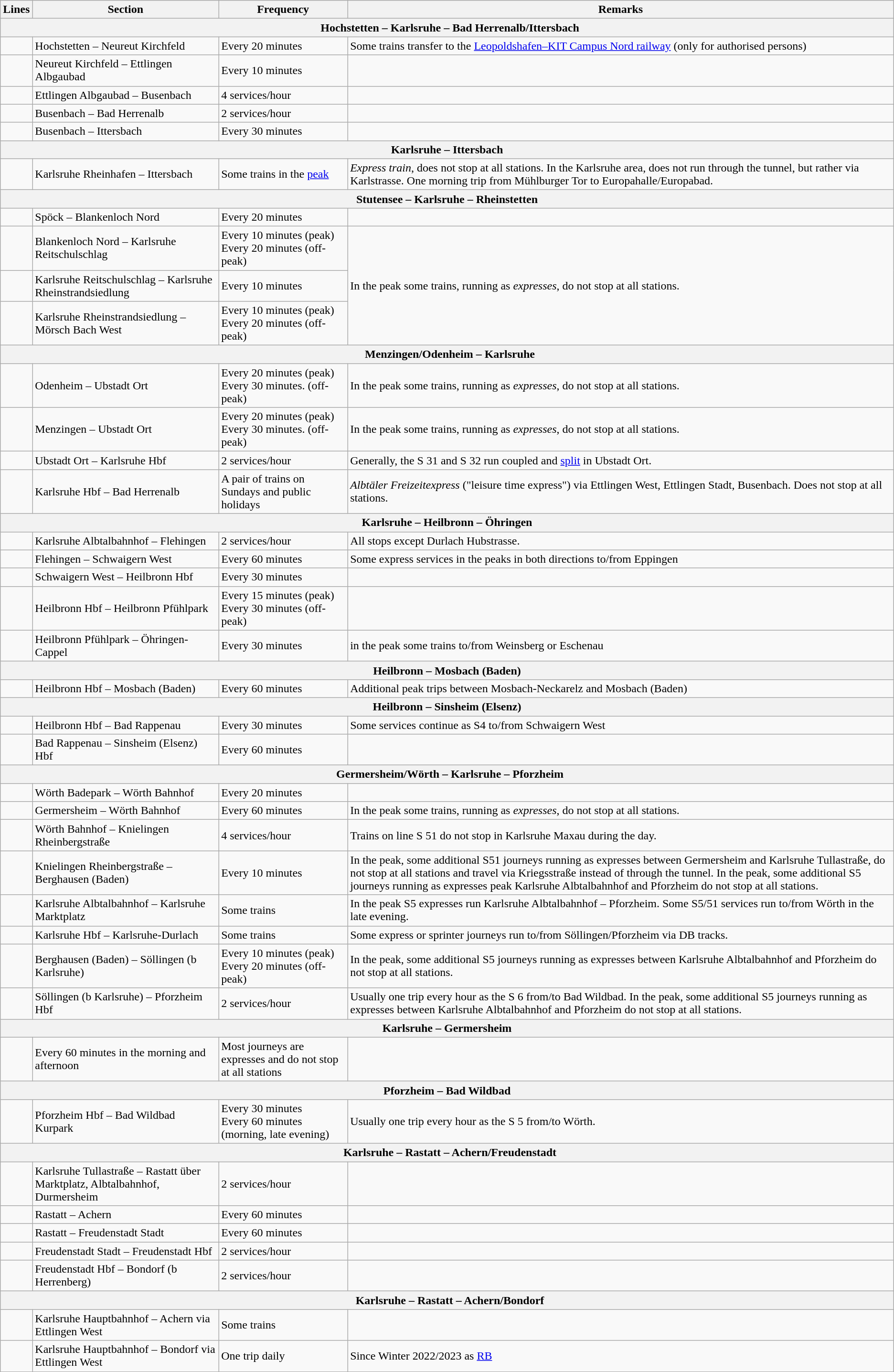<table class="wikitable zebra">
<tr>
<th>Lines</th>
<th>Section</th>
<th>Frequency</th>
<th>Remarks</th>
</tr>
<tr>
<th colspan="4">  Hochstetten – Karlsruhe – Bad Herrenalb/Ittersbach</th>
</tr>
<tr>
<td> </td>
<td>Hochstetten – Neureut Kirchfeld</td>
<td>Every 20 minutes</td>
<td>Some trains transfer to the <a href='#'>Leopoldshafen–KIT Campus Nord railway</a> (only for authorised persons)</td>
</tr>
<tr>
<td> </td>
<td>Neureut Kirchfeld – Ettlingen Albgaubad</td>
<td>Every 10 minutes</td>
<td></td>
</tr>
<tr>
<td> </td>
<td>Ettlingen Albgaubad – Busenbach</td>
<td>4 services/hour</td>
<td></td>
</tr>
<tr>
<td></td>
<td>Busenbach – Bad Herrenalb</td>
<td>2 services/hour</td>
<td></td>
</tr>
<tr>
<td></td>
<td>Busenbach – Ittersbach</td>
<td>Every 30 minutes</td>
<td></td>
</tr>
<tr>
<th colspan="4"> Karlsruhe – Ittersbach</th>
</tr>
<tr>
<td></td>
<td>Karlsruhe Rheinhafen – Ittersbach</td>
<td>Some trains in the <a href='#'>peak</a></td>
<td><em>Express train</em>, does not stop at all stations. In the Karlsruhe area, does not run through the tunnel, but rather via Karlstrasse. One morning trip from Mühlburger Tor to Europahalle/Europabad.</td>
</tr>
<tr>
<th colspan="4"> Stutensee – Karlsruhe – Rheinstetten</th>
</tr>
<tr>
<td></td>
<td>Spöck – Blankenloch Nord</td>
<td>Every 20 minutes</td>
</tr>
<tr>
<td></td>
<td>Blankenloch Nord – Karlsruhe Reitschulschlag</td>
<td>Every 10 minutes (peak)<br>Every 20 minutes (off-peak)</td>
<td rowspan="3">In the peak some trains, running as <em>expresses</em>, do not stop at all stations.</td>
</tr>
<tr>
<td></td>
<td>Karlsruhe Reitschulschlag – Karlsruhe Rheinstrandsiedlung</td>
<td>Every 10 minutes</td>
</tr>
<tr>
<td></td>
<td>Karlsruhe Rheinstrandsiedlung – Mörsch Bach West</td>
<td>Every 10 minutes (peak)<br>Every 20 minutes (off-peak)</td>
</tr>
<tr>
<th colspan="4">  Menzingen/Odenheim – Karlsruhe</th>
</tr>
<tr>
<td></td>
<td>Odenheim – Ubstadt Ort</td>
<td>Every 20 minutes (peak)<br>Every 30 minutes. (off-peak)</td>
<td>In the peak some trains, running as <em>expresses</em>, do not stop at all stations.</td>
</tr>
<tr>
<td></td>
<td>Menzingen – Ubstadt Ort</td>
<td>Every 20 minutes (peak)<br>Every 30 minutes. (off-peak)</td>
<td>In the peak some trains, running as <em>expresses</em>, do not stop at all stations.</td>
</tr>
<tr>
<td> </td>
<td>Ubstadt Ort – Karlsruhe Hbf</td>
<td>2 services/hour</td>
<td>Generally, the S 31 and S 32 run coupled and <a href='#'>split</a> in Ubstadt Ort.</td>
</tr>
<tr>
<td> </td>
<td>Karlsruhe Hbf – Bad Herrenalb</td>
<td>A pair of trains on Sundays and public holidays</td>
<td><em>Albtäler Freizeitexpress</em> ("leisure time express") via Ettlingen West, Ettlingen Stadt, Busenbach. Does not stop at all stations.</td>
</tr>
<tr>
<th colspan="4"> Karlsruhe – Heilbronn – Öhringen</th>
</tr>
<tr>
<td></td>
<td>Karlsruhe Albtalbahnhof – Flehingen</td>
<td>2 services/hour</td>
<td>All stops except Durlach Hubstrasse.</td>
</tr>
<tr>
<td></td>
<td>Flehingen – Schwaigern West</td>
<td>Every 60 minutes</td>
<td>Some express services in the peaks in both directions to/from Eppingen</td>
</tr>
<tr>
<td></td>
<td>Schwaigern West – Heilbronn Hbf</td>
<td>Every 30 minutes</td>
<td></td>
</tr>
<tr>
<td></td>
<td>Heilbronn Hbf – Heilbronn Pfühlpark</td>
<td>Every 15 minutes (peak)<br>Every 30 minutes (off-peak)</td>
<td></td>
</tr>
<tr>
<td></td>
<td>Heilbronn Pfühlpark – Öhringen-Cappel</td>
<td>Every 30 minutes</td>
<td>in the peak some trains to/from Weinsberg or Eschenau</td>
</tr>
<tr>
<th colspan="4"> Heilbronn – Mosbach (Baden)</th>
</tr>
<tr>
<td></td>
<td>Heilbronn Hbf – Mosbach (Baden)</td>
<td>Every 60 minutes</td>
<td>Additional peak trips between Mosbach-Neckarelz and Mosbach (Baden)</td>
</tr>
<tr>
<th colspan="4"> Heilbronn – Sinsheim (Elsenz)</th>
</tr>
<tr>
<td></td>
<td>Heilbronn Hbf – Bad Rappenau</td>
<td>Every 30 minutes</td>
<td>Some services continue as S4 to/from Schwaigern West</td>
</tr>
<tr>
<td></td>
<td>Bad Rappenau – Sinsheim (Elsenz) Hbf</td>
<td>Every 60 minutes</td>
<td></td>
</tr>
<tr>
<th colspan="4">  Germersheim/Wörth – Karlsruhe – Pforzheim</th>
</tr>
<tr>
<td></td>
<td>Wörth Badepark – Wörth Bahnhof</td>
<td>Every 20 minutes</td>
<td></td>
</tr>
<tr>
<td></td>
<td>Germersheim – Wörth Bahnhof</td>
<td>Every 60 minutes</td>
<td>In the peak some trains, running as <em>expresses</em>, do not stop at all stations.</td>
</tr>
<tr>
<td> </td>
<td>Wörth Bahnhof – Knielingen Rheinbergstraße</td>
<td>4 services/hour</td>
<td>Trains on line S 51 do not stop in Karlsruhe Maxau during the day.</td>
</tr>
<tr>
<td> </td>
<td>Knielingen Rheinbergstraße – Berghausen (Baden)</td>
<td>Every 10 minutes</td>
<td>In the peak, some additional S51 journeys running as expresses between Germersheim and Karlsruhe Tullastraße, do not stop at all stations and travel via Kriegsstraße instead of through the tunnel. In the peak, some additional S5 journeys running as expresses peak Karlsruhe Albtalbahnhof and Pforzheim do not stop at all stations.</td>
</tr>
<tr>
<td> </td>
<td>Karlsruhe Albtalbahnhof – Karlsruhe Marktplatz</td>
<td>Some trains</td>
<td>In the peak S5 expresses run Karlsruhe Albtalbahnhof – Pforzheim. Some S5/51 services run to/from Wörth in the late evening.</td>
</tr>
<tr>
<td></td>
<td>Karlsruhe Hbf – Karlsruhe-Durlach</td>
<td>Some trains</td>
<td>Some express or sprinter journeys run to/from Söllingen/Pforzheim via DB tracks.</td>
</tr>
<tr>
<td> </td>
<td>Berghausen (Baden) – Söllingen (b Karlsruhe)</td>
<td>Every 10 minutes (peak)<br>Every 20 minutes (off-peak)</td>
<td>In the peak, some additional S5 journeys running as expresses between Karlsruhe Albtalbahnhof and Pforzheim do not stop at all stations.</td>
</tr>
<tr>
<td></td>
<td>Söllingen (b Karlsruhe) – Pforzheim Hbf</td>
<td>2 services/hour</td>
<td>Usually one trip every hour as the S 6 from/to Bad Wildbad. In the peak, some additional S5 journeys running as expresses between Karlsruhe Albtalbahnhof and Pforzheim do not stop at all stations.</td>
</tr>
<tr>
<th colspan="4"> Karlsruhe – Germersheim</th>
</tr>
<tr>
<td></td>
<td>Every 60 minutes in the morning and afternoon</td>
<td>Most journeys are expresses and do not stop at all stations</td>
</tr>
<tr>
<th colspan="4"> Pforzheim – Bad Wildbad</th>
</tr>
<tr>
<td></td>
<td>Pforzheim Hbf – Bad Wildbad Kurpark</td>
<td>Every 30 minutes<br>Every 60 minutes (morning, late evening)</td>
<td>Usually one trip every hour as the S 5 from/to Wörth.</td>
</tr>
<tr>
<th colspan="4">  Karlsruhe – Rastatt – Achern/Freudenstadt</th>
</tr>
<tr>
<td> </td>
<td>Karlsruhe Tullastraße – Rastatt über Marktplatz, Albtalbahnhof, Durmersheim</td>
<td>2 services/hour</td>
<td></td>
</tr>
<tr>
<td></td>
<td>Rastatt – Achern</td>
<td>Every 60 minutes</td>
<td></td>
</tr>
<tr>
<td></td>
<td>Rastatt – Freudenstadt Stadt</td>
<td>Every 60 minutes</td>
<td></td>
</tr>
<tr>
<td></td>
<td>Freudenstadt Stadt – Freudenstadt Hbf</td>
<td>2 services/hour</td>
<td></td>
</tr>
<tr>
<td></td>
<td>Freudenstadt Hbf – Bondorf (b Herrenberg)</td>
<td>2 services/hour</td>
<td></td>
</tr>
<tr>
<th colspan="4">  Karlsruhe – Rastatt – Achern/Bondorf</th>
</tr>
<tr>
<td></td>
<td>Karlsruhe Hauptbahnhof – Achern via Ettlingen West</td>
<td>Some trains</td>
<td></td>
</tr>
<tr>
<td></td>
<td>Karlsruhe Hauptbahnhof – Bondorf via Ettlingen West</td>
<td>One trip daily</td>
<td>Since Winter 2022/2023 as <a href='#'>RB</a></td>
</tr>
</table>
